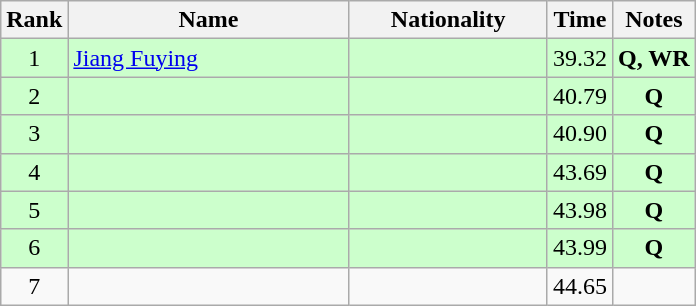<table class="wikitable sortable" style="text-align:center">
<tr>
<th>Rank</th>
<th style="width:180px">Name</th>
<th style="width:125px">Nationality</th>
<th>Time</th>
<th>Notes</th>
</tr>
<tr style="background:#cfc;">
<td>1</td>
<td style="text-align:left;"><a href='#'>Jiang Fuying</a></td>
<td style="text-align:left;"></td>
<td>39.32</td>
<td><strong>Q, WR</strong></td>
</tr>
<tr style="background:#cfc;">
<td>2</td>
<td style="text-align:left;"></td>
<td style="text-align:left;"></td>
<td>40.79</td>
<td><strong>Q</strong></td>
</tr>
<tr style="background:#cfc;">
<td>3</td>
<td style="text-align:left;"></td>
<td style="text-align:left;"></td>
<td>40.90</td>
<td><strong>Q</strong></td>
</tr>
<tr style="background:#cfc;">
<td>4</td>
<td style="text-align:left;"></td>
<td style="text-align:left;"></td>
<td>43.69</td>
<td><strong>Q</strong></td>
</tr>
<tr style="background:#cfc;">
<td>5</td>
<td style="text-align:left;"></td>
<td style="text-align:left;"></td>
<td>43.98</td>
<td><strong>Q</strong></td>
</tr>
<tr style="background:#cfc;">
<td>6</td>
<td style="text-align:left;"></td>
<td style="text-align:left;"></td>
<td>43.99</td>
<td><strong>Q</strong></td>
</tr>
<tr>
<td>7</td>
<td style="text-align:left;"></td>
<td style="text-align:left;"></td>
<td>44.65</td>
<td></td>
</tr>
</table>
